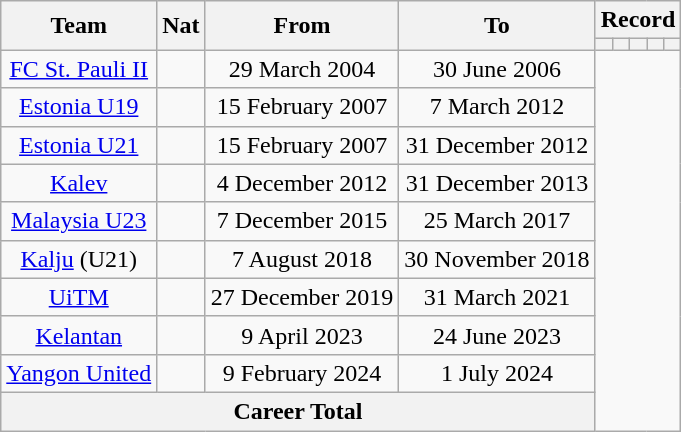<table class="wikitable" style="text-align:center">
<tr>
<th rowspan="2">Team</th>
<th rowspan="2">Nat</th>
<th rowspan="2">From</th>
<th rowspan="2">To</th>
<th colspan="5">Record</th>
</tr>
<tr>
<th></th>
<th></th>
<th></th>
<th></th>
<th></th>
</tr>
<tr>
<td><a href='#'>FC St. Pauli II</a></td>
<td></td>
<td>29 March 2004</td>
<td>30 June 2006<br></td>
</tr>
<tr>
<td><a href='#'>Estonia U19</a></td>
<td></td>
<td>15 February 2007</td>
<td>7 March 2012<br></td>
</tr>
<tr>
<td><a href='#'>Estonia U21</a></td>
<td></td>
<td>15 February 2007</td>
<td>31 December 2012<br></td>
</tr>
<tr>
<td><a href='#'>Kalev</a></td>
<td></td>
<td>4 December 2012</td>
<td>31 December 2013<br></td>
</tr>
<tr>
<td><a href='#'>Malaysia U23</a></td>
<td></td>
<td>7 December 2015</td>
<td>25 March 2017<br></td>
</tr>
<tr>
<td><a href='#'>Kalju</a> (U21)</td>
<td></td>
<td>7 August 2018</td>
<td>30 November 2018<br></td>
</tr>
<tr>
<td><a href='#'>UiTM</a></td>
<td></td>
<td>27 December 2019</td>
<td>31 March 2021<br></td>
</tr>
<tr>
<td><a href='#'>Kelantan</a></td>
<td></td>
<td>9 April 2023</td>
<td>24 June 2023<br></td>
</tr>
<tr>
<td><a href='#'>Yangon United</a></td>
<td></td>
<td>9 February 2024</td>
<td>1 July 2024<br></td>
</tr>
<tr>
<th colspan="4">Career Total<br></th>
</tr>
</table>
